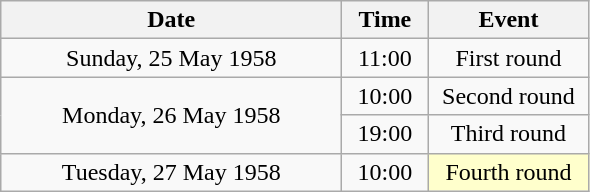<table class = "wikitable" style="text-align:center;">
<tr>
<th width=220>Date</th>
<th width=50>Time</th>
<th width=100>Event</th>
</tr>
<tr>
<td>Sunday, 25 May 1958</td>
<td>11:00</td>
<td>First round</td>
</tr>
<tr>
<td rowspan=2>Monday, 26 May 1958</td>
<td>10:00</td>
<td>Second round</td>
</tr>
<tr>
<td>19:00</td>
<td>Third round</td>
</tr>
<tr>
<td>Tuesday, 27 May 1958</td>
<td>10:00</td>
<td bgcolor=ffffcc>Fourth round</td>
</tr>
</table>
